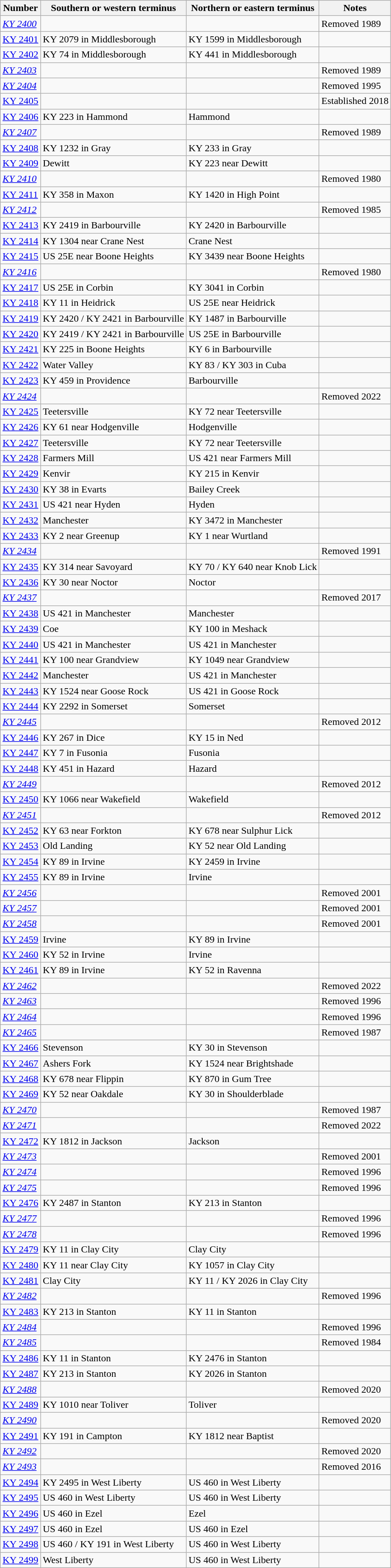<table class="wikitable sortable mw-collapsible">
<tr>
<th>Number</th>
<th>Southern or western terminus</th>
<th>Northern or eastern terminus</th>
<th>Notes</th>
</tr>
<tr>
<td><em> <a href='#'>KY 2400</a></em></td>
<td></td>
<td></td>
<td>Removed 1989</td>
</tr>
<tr>
<td> <a href='#'>KY 2401</a></td>
<td>KY 2079 in Middlesborough</td>
<td>KY 1599 in Middlesborough</td>
<td></td>
</tr>
<tr>
<td> <a href='#'>KY 2402</a></td>
<td>KY 74 in Middlesborough</td>
<td>KY 441 in Middlesborough</td>
<td></td>
</tr>
<tr>
<td><em> <a href='#'>KY 2403</a></em></td>
<td></td>
<td></td>
<td>Removed 1989</td>
</tr>
<tr>
<td><em> <a href='#'>KY 2404</a></em></td>
<td></td>
<td></td>
<td>Removed 1995</td>
</tr>
<tr>
<td> <a href='#'>KY 2405</a></td>
<td></td>
<td></td>
<td>Established 2018</td>
</tr>
<tr>
<td> <a href='#'>KY 2406</a></td>
<td>KY 223 in Hammond</td>
<td>Hammond</td>
<td></td>
</tr>
<tr>
<td><em> <a href='#'>KY 2407</a></em></td>
<td></td>
<td></td>
<td>Removed 1989</td>
</tr>
<tr>
<td> <a href='#'>KY 2408</a></td>
<td>KY 1232 in Gray</td>
<td>KY 233 in Gray</td>
<td></td>
</tr>
<tr>
<td> <a href='#'>KY 2409</a></td>
<td>Dewitt</td>
<td>KY 223 near Dewitt</td>
<td></td>
</tr>
<tr>
<td><em> <a href='#'>KY 2410</a></em></td>
<td></td>
<td></td>
<td>Removed 1980</td>
</tr>
<tr>
<td> <a href='#'>KY 2411</a></td>
<td>KY 358 in Maxon</td>
<td>KY 1420 in High Point</td>
<td></td>
</tr>
<tr>
<td><em> <a href='#'>KY 2412</a></em></td>
<td></td>
<td></td>
<td>Removed 1985</td>
</tr>
<tr>
<td> <a href='#'>KY 2413</a></td>
<td>KY 2419 in Barbourville</td>
<td>KY 2420 in Barbourville</td>
<td></td>
</tr>
<tr>
<td> <a href='#'>KY 2414</a></td>
<td>KY 1304 near Crane Nest</td>
<td>Crane Nest</td>
<td></td>
</tr>
<tr>
<td> <a href='#'>KY 2415</a></td>
<td>US 25E near Boone Heights</td>
<td>KY 3439 near Boone Heights</td>
<td></td>
</tr>
<tr>
<td><em> <a href='#'>KY 2416</a></em></td>
<td></td>
<td></td>
<td>Removed 1980</td>
</tr>
<tr>
<td> <a href='#'>KY 2417</a></td>
<td>US 25E in Corbin</td>
<td>KY 3041 in Corbin</td>
<td></td>
</tr>
<tr>
<td> <a href='#'>KY 2418</a></td>
<td>KY 11 in Heidrick</td>
<td>US 25E near Heidrick</td>
<td></td>
</tr>
<tr>
<td> <a href='#'>KY 2419</a></td>
<td>KY 2420 / KY 2421 in Barbourville</td>
<td>KY 1487 in Barbourville</td>
<td></td>
</tr>
<tr>
<td> <a href='#'>KY 2420</a></td>
<td>KY 2419 / KY 2421 in Barbourville</td>
<td>US 25E in Barbourville</td>
<td></td>
</tr>
<tr>
<td> <a href='#'>KY 2421</a></td>
<td>KY 225 in Boone Heights</td>
<td>KY 6 in Barbourville</td>
<td></td>
</tr>
<tr>
<td> <a href='#'>KY 2422</a></td>
<td>Water Valley</td>
<td>KY 83 / KY 303 in Cuba</td>
<td></td>
</tr>
<tr>
<td> <a href='#'>KY 2423</a></td>
<td>KY 459 in Providence</td>
<td>Barbourville</td>
<td></td>
</tr>
<tr>
<td><em> <a href='#'>KY 2424</a></em></td>
<td></td>
<td></td>
<td>Removed 2022</td>
</tr>
<tr>
<td> <a href='#'>KY 2425</a></td>
<td>Teetersville</td>
<td>KY 72 near Teetersville</td>
<td></td>
</tr>
<tr>
<td> <a href='#'>KY 2426</a></td>
<td>KY 61 near Hodgenville</td>
<td>Hodgenville</td>
<td></td>
</tr>
<tr>
<td> <a href='#'>KY 2427</a></td>
<td>Teetersville</td>
<td>KY 72 near Teetersville</td>
<td></td>
</tr>
<tr>
<td> <a href='#'>KY 2428</a></td>
<td>Farmers Mill</td>
<td>US 421 near Farmers Mill</td>
<td></td>
</tr>
<tr>
<td> <a href='#'>KY 2429</a></td>
<td>Kenvir</td>
<td>KY 215 in Kenvir</td>
<td></td>
</tr>
<tr>
<td> <a href='#'>KY 2430</a></td>
<td>KY 38 in Evarts</td>
<td>Bailey Creek</td>
<td></td>
</tr>
<tr>
<td> <a href='#'>KY 2431</a></td>
<td>US 421 near Hyden</td>
<td>Hyden</td>
<td></td>
</tr>
<tr>
<td> <a href='#'>KY 2432</a></td>
<td>Manchester</td>
<td>KY 3472 in Manchester</td>
<td></td>
</tr>
<tr>
<td> <a href='#'>KY 2433</a></td>
<td>KY 2 near Greenup</td>
<td>KY 1 near Wurtland</td>
<td></td>
</tr>
<tr>
<td><em> <a href='#'>KY 2434</a></em></td>
<td></td>
<td></td>
<td>Removed 1991</td>
</tr>
<tr>
<td> <a href='#'>KY 2435</a></td>
<td>KY 314 near Savoyard</td>
<td>KY 70 / KY 640 near Knob Lick</td>
<td></td>
</tr>
<tr>
<td> <a href='#'>KY 2436</a></td>
<td>KY 30 near Noctor</td>
<td>Noctor</td>
<td></td>
</tr>
<tr>
<td><em> <a href='#'>KY 2437</a></em></td>
<td></td>
<td></td>
<td>Removed 2017</td>
</tr>
<tr>
<td> <a href='#'>KY 2438</a></td>
<td>US 421 in Manchester</td>
<td>Manchester</td>
<td></td>
</tr>
<tr>
<td> <a href='#'>KY 2439</a></td>
<td>Coe</td>
<td>KY 100 in Meshack</td>
<td></td>
</tr>
<tr>
<td> <a href='#'>KY 2440</a></td>
<td>US 421 in Manchester</td>
<td>US 421 in Manchester</td>
<td></td>
</tr>
<tr>
<td> <a href='#'>KY 2441</a></td>
<td>KY 100 near Grandview</td>
<td>KY 1049 near Grandview</td>
<td></td>
</tr>
<tr>
<td> <a href='#'>KY 2442</a></td>
<td>Manchester</td>
<td>US 421 in Manchester</td>
<td></td>
</tr>
<tr>
<td> <a href='#'>KY 2443</a></td>
<td>KY 1524 near Goose Rock</td>
<td>US 421 in Goose Rock</td>
<td></td>
</tr>
<tr>
<td> <a href='#'>KY 2444</a></td>
<td>KY 2292 in Somerset</td>
<td>Somerset</td>
<td></td>
</tr>
<tr>
<td><em> <a href='#'>KY 2445</a></em></td>
<td></td>
<td></td>
<td>Removed 2012</td>
</tr>
<tr>
<td> <a href='#'>KY 2446</a></td>
<td>KY 267 in Dice</td>
<td>KY 15 in Ned</td>
<td></td>
</tr>
<tr>
<td> <a href='#'>KY 2447</a></td>
<td>KY 7 in Fusonia</td>
<td>Fusonia</td>
<td></td>
</tr>
<tr>
<td> <a href='#'>KY 2448</a></td>
<td>KY 451 in Hazard</td>
<td>Hazard</td>
<td></td>
</tr>
<tr>
<td><em> <a href='#'>KY 2449</a></em></td>
<td></td>
<td></td>
<td>Removed 2012</td>
</tr>
<tr>
<td> <a href='#'>KY 2450</a></td>
<td>KY 1066 near Wakefield</td>
<td>Wakefield</td>
<td></td>
</tr>
<tr>
<td><em> <a href='#'>KY 2451</a></em></td>
<td></td>
<td></td>
<td>Removed 2012</td>
</tr>
<tr>
<td> <a href='#'>KY 2452</a></td>
<td>KY 63 near Forkton</td>
<td>KY 678 near Sulphur Lick</td>
<td></td>
</tr>
<tr>
<td> <a href='#'>KY 2453</a></td>
<td>Old Landing</td>
<td>KY 52 near Old Landing</td>
<td></td>
</tr>
<tr>
<td> <a href='#'>KY 2454</a></td>
<td>KY 89 in Irvine</td>
<td>KY 2459 in Irvine</td>
<td></td>
</tr>
<tr>
<td> <a href='#'>KY 2455</a></td>
<td>KY 89 in Irvine</td>
<td>Irvine</td>
<td></td>
</tr>
<tr>
<td><em> <a href='#'>KY 2456</a></em></td>
<td></td>
<td></td>
<td>Removed 2001</td>
</tr>
<tr>
<td><em> <a href='#'>KY 2457</a></em></td>
<td></td>
<td></td>
<td>Removed 2001</td>
</tr>
<tr>
<td><em> <a href='#'>KY 2458</a></em></td>
<td></td>
<td></td>
<td>Removed 2001</td>
</tr>
<tr>
<td> <a href='#'>KY 2459</a></td>
<td>Irvine</td>
<td>KY 89 in Irvine</td>
<td></td>
</tr>
<tr>
<td> <a href='#'>KY 2460</a></td>
<td>KY 52 in Irvine</td>
<td>Irvine</td>
<td></td>
</tr>
<tr>
<td> <a href='#'>KY 2461</a></td>
<td>KY 89 in Irvine</td>
<td>KY 52 in Ravenna</td>
<td></td>
</tr>
<tr>
<td><em> <a href='#'>KY 2462</a></em></td>
<td></td>
<td></td>
<td>Removed 2022</td>
</tr>
<tr>
<td><em> <a href='#'>KY 2463</a></em></td>
<td></td>
<td></td>
<td>Removed 1996</td>
</tr>
<tr>
<td><em> <a href='#'>KY 2464</a></em></td>
<td></td>
<td></td>
<td>Removed 1996</td>
</tr>
<tr>
<td><em> <a href='#'>KY 2465</a></em></td>
<td></td>
<td></td>
<td>Removed 1987</td>
</tr>
<tr>
<td> <a href='#'>KY 2466</a></td>
<td>Stevenson</td>
<td>KY 30 in Stevenson</td>
<td></td>
</tr>
<tr>
<td> <a href='#'>KY 2467</a></td>
<td>Ashers Fork</td>
<td>KY 1524 near Brightshade</td>
<td></td>
</tr>
<tr>
<td> <a href='#'>KY 2468</a></td>
<td>KY 678 near Flippin</td>
<td>KY 870 in Gum Tree</td>
<td></td>
</tr>
<tr>
<td> <a href='#'>KY 2469</a></td>
<td>KY 52 near Oakdale</td>
<td>KY 30 in Shoulderblade</td>
<td></td>
</tr>
<tr>
<td><em> <a href='#'>KY 2470</a></em></td>
<td></td>
<td></td>
<td>Removed 1987</td>
</tr>
<tr>
<td><em> <a href='#'>KY 2471</a></em></td>
<td></td>
<td></td>
<td>Removed 2022</td>
</tr>
<tr>
<td> <a href='#'>KY 2472</a></td>
<td>KY 1812 in Jackson</td>
<td>Jackson</td>
<td></td>
</tr>
<tr>
<td><em> <a href='#'>KY 2473</a></em></td>
<td></td>
<td></td>
<td>Removed 2001</td>
</tr>
<tr>
<td><em> <a href='#'>KY 2474</a></em></td>
<td></td>
<td></td>
<td>Removed 1996</td>
</tr>
<tr>
<td><em> <a href='#'>KY 2475</a></em></td>
<td></td>
<td></td>
<td>Removed 1996</td>
</tr>
<tr>
<td> <a href='#'>KY 2476</a></td>
<td>KY 2487 in Stanton</td>
<td>KY 213 in Stanton</td>
<td></td>
</tr>
<tr>
<td><em> <a href='#'>KY 2477</a></em></td>
<td></td>
<td></td>
<td>Removed 1996</td>
</tr>
<tr>
<td><em> <a href='#'>KY 2478</a></em></td>
<td></td>
<td></td>
<td>Removed 1996</td>
</tr>
<tr>
<td> <a href='#'>KY 2479</a></td>
<td>KY 11 in Clay City</td>
<td>Clay City</td>
<td></td>
</tr>
<tr>
<td> <a href='#'>KY 2480</a></td>
<td>KY 11 near Clay City</td>
<td>KY 1057 in Clay City</td>
<td></td>
</tr>
<tr>
<td> <a href='#'>KY 2481</a></td>
<td>Clay City</td>
<td>KY 11 / KY 2026 in Clay City</td>
<td></td>
</tr>
<tr>
<td><em> <a href='#'>KY 2482</a></em></td>
<td></td>
<td></td>
<td>Removed 1996</td>
</tr>
<tr>
<td> <a href='#'>KY 2483</a></td>
<td>KY 213 in Stanton</td>
<td>KY 11 in Stanton</td>
<td></td>
</tr>
<tr>
<td><em> <a href='#'>KY 2484</a></em></td>
<td></td>
<td></td>
<td>Removed 1996</td>
</tr>
<tr>
<td><em> <a href='#'>KY 2485</a></em></td>
<td></td>
<td></td>
<td>Removed 1984</td>
</tr>
<tr>
<td> <a href='#'>KY 2486</a></td>
<td>KY 11 in Stanton</td>
<td>KY 2476 in Stanton</td>
<td></td>
</tr>
<tr>
<td> <a href='#'>KY 2487</a></td>
<td>KY 213 in Stanton</td>
<td>KY 2026 in Stanton</td>
<td></td>
</tr>
<tr>
<td><em> <a href='#'>KY 2488</a></em></td>
<td></td>
<td></td>
<td>Removed 2020</td>
</tr>
<tr>
<td> <a href='#'>KY 2489</a></td>
<td>KY 1010 near Toliver</td>
<td>Toliver</td>
<td></td>
</tr>
<tr>
<td><em> <a href='#'>KY 2490</a></em></td>
<td></td>
<td></td>
<td>Removed 2020</td>
</tr>
<tr>
<td> <a href='#'>KY 2491</a></td>
<td>KY 191 in Campton</td>
<td>KY 1812 near Baptist</td>
<td></td>
</tr>
<tr>
<td><em> <a href='#'>KY 2492</a></em></td>
<td></td>
<td></td>
<td>Removed 2020</td>
</tr>
<tr>
<td><em> <a href='#'>KY 2493</a></em></td>
<td></td>
<td></td>
<td>Removed 2016</td>
</tr>
<tr>
<td> <a href='#'>KY 2494</a></td>
<td>KY 2495 in West Liberty</td>
<td>US 460 in West Liberty</td>
<td></td>
</tr>
<tr>
<td> <a href='#'>KY 2495</a></td>
<td>US 460 in West Liberty</td>
<td>US 460 in West Liberty</td>
<td></td>
</tr>
<tr>
<td> <a href='#'>KY 2496</a></td>
<td>US 460 in Ezel</td>
<td>Ezel</td>
<td></td>
</tr>
<tr>
<td> <a href='#'>KY 2497</a></td>
<td>US 460 in Ezel</td>
<td>US 460 in Ezel</td>
<td></td>
</tr>
<tr>
<td> <a href='#'>KY 2498</a></td>
<td>US 460 / KY 191 in West Liberty</td>
<td>US 460 in West Liberty</td>
<td></td>
</tr>
<tr>
<td> <a href='#'>KY 2499</a></td>
<td>West Liberty</td>
<td>US 460 in West Liberty</td>
<td></td>
</tr>
</table>
